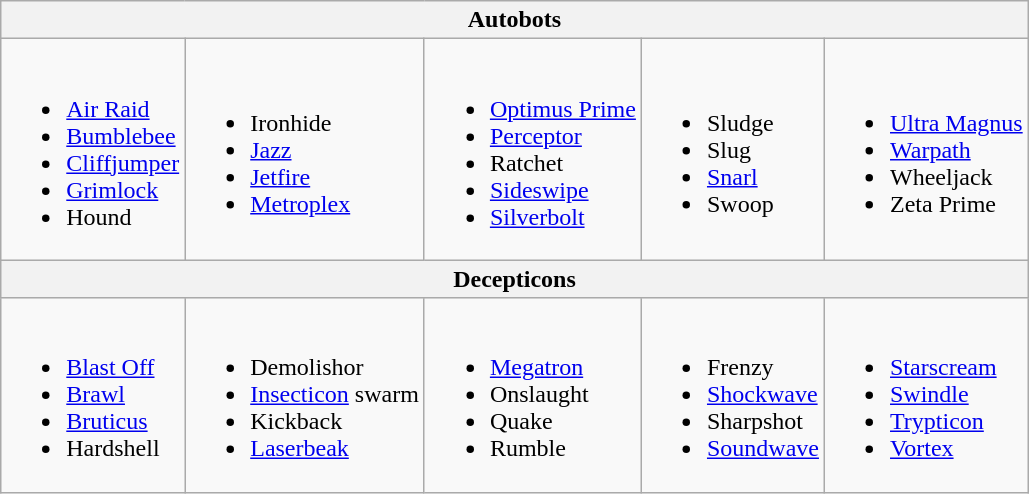<table class="wikitable">
<tr>
<th colspan="5">Autobots</th>
</tr>
<tr>
<td><br><ul><li><a href='#'>Air Raid</a></li><li><a href='#'>Bumblebee</a></li><li><a href='#'>Cliffjumper</a></li><li><a href='#'>Grimlock</a></li><li>Hound</li></ul></td>
<td><br><ul><li>Ironhide</li><li><a href='#'>Jazz</a></li><li><a href='#'>Jetfire</a></li><li><a href='#'>Metroplex</a></li></ul></td>
<td><br><ul><li><a href='#'>Optimus Prime</a></li><li><a href='#'>Perceptor</a></li><li>Ratchet</li><li><a href='#'>Sideswipe</a></li><li><a href='#'>Silverbolt</a></li></ul></td>
<td><br><ul><li>Sludge</li><li>Slug</li><li><a href='#'>Snarl</a></li><li>Swoop</li></ul></td>
<td><br><ul><li><a href='#'>Ultra Magnus</a></li><li><a href='#'>Warpath</a></li><li>Wheeljack</li><li>Zeta Prime</li></ul></td>
</tr>
<tr>
<th colspan="5">Decepticons</th>
</tr>
<tr>
<td><br><ul><li><a href='#'>Blast Off</a></li><li><a href='#'>Brawl</a></li><li><a href='#'>Bruticus</a></li><li>Hardshell</li></ul></td>
<td><br><ul><li>Demolishor</li><li><a href='#'>Insecticon</a> swarm</li><li>Kickback</li><li><a href='#'>Laserbeak</a></li></ul></td>
<td><br><ul><li><a href='#'>Megatron</a></li><li>Onslaught</li><li>Quake</li><li>Rumble</li></ul></td>
<td><br><ul><li>Frenzy</li><li><a href='#'>Shockwave</a></li><li>Sharpshot</li><li><a href='#'>Soundwave</a></li></ul></td>
<td><br><ul><li><a href='#'>Starscream</a></li><li><a href='#'>Swindle</a></li><li><a href='#'>Trypticon</a></li><li><a href='#'>Vortex</a></li></ul></td>
</tr>
</table>
